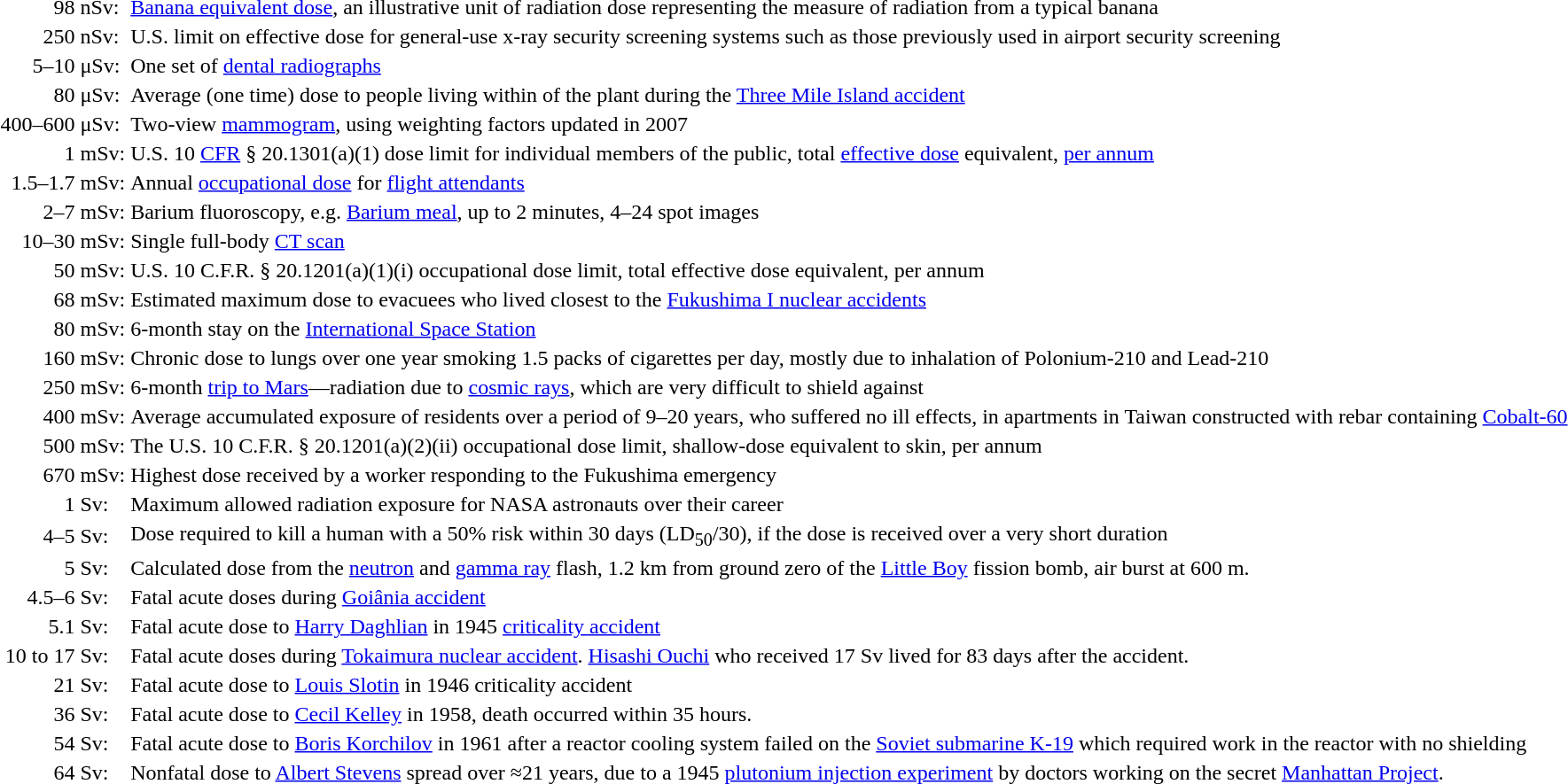<table>
<tr>
<td style="text-align:right;">98</td>
<td>nSv:</td>
<td><a href='#'>Banana equivalent dose</a>, an illustrative unit of radiation dose representing the measure of radiation from a typical banana</td>
</tr>
<tr>
<td style="text-align:right;">250</td>
<td>nSv:</td>
<td>U.S. limit on effective dose for general-use x-ray security screening systems such as those previously used in airport security screening</td>
</tr>
<tr>
<td style="text-align:right;">5–10</td>
<td>μSv:</td>
<td>One set of <a href='#'>dental radiographs</a></td>
</tr>
<tr>
<td style="text-align:right;">80</td>
<td>μSv:</td>
<td>Average (one time) dose to people living within  of the plant during the <a href='#'>Three Mile Island accident</a></td>
</tr>
<tr>
<td style="text-align:right;">400–600</td>
<td>μSv:</td>
<td>Two-view <a href='#'>mammogram</a>, using weighting factors updated in 2007</td>
</tr>
<tr>
<td style="text-align:right;">1</td>
<td>mSv:</td>
<td>U.S. 10 <a href='#'>CFR</a> § 20.1301(a)(1) dose limit for individual members of the public, total <a href='#'>effective dose</a> equivalent, <a href='#'>per annum</a></td>
</tr>
<tr>
<td style="text-align:right;">1.5–1.7</td>
<td>mSv:</td>
<td>Annual <a href='#'>occupational dose</a> for <a href='#'>flight attendants</a></td>
</tr>
<tr>
<td style="text-align:right;">2–7</td>
<td>mSv:</td>
<td>Barium fluoroscopy, e.g. <a href='#'>Barium meal</a>, up to 2 minutes, 4–24 spot images</td>
</tr>
<tr>
<td style="text-align:right;">10–30</td>
<td>mSv:</td>
<td>Single full-body <a href='#'>CT scan</a></td>
</tr>
<tr>
<td style="text-align:right;">50</td>
<td>mSv:</td>
<td>U.S. 10 C.F.R. § 20.1201(a)(1)(i) occupational dose limit, total effective dose equivalent, per annum</td>
</tr>
<tr>
<td style="text-align:right;">68</td>
<td>mSv:</td>
<td>Estimated maximum dose to evacuees who lived closest to the <a href='#'>Fukushima I nuclear accidents</a></td>
</tr>
<tr>
<td style="text-align:right;">80</td>
<td>mSv:</td>
<td>6-month stay on the <a href='#'>International Space Station</a></td>
</tr>
<tr>
<td style="text-align:right;">160</td>
<td>mSv:</td>
<td>Chronic dose to lungs over one year smoking 1.5 packs of cigarettes per day, mostly due to inhalation of Polonium-210 and Lead-210</td>
</tr>
<tr>
<td style="text-align:right;">250</td>
<td>mSv:</td>
<td>6-month <a href='#'>trip to Mars</a>—radiation due to <a href='#'>cosmic rays</a>, which are very difficult to shield against</td>
</tr>
<tr>
<td style="text-align:right;">400</td>
<td>mSv:</td>
<td>Average accumulated exposure of residents over a period of 9–20 years, who suffered no ill effects, in apartments in Taiwan constructed with rebar containing <a href='#'>Cobalt-60</a></td>
</tr>
<tr>
<td style="text-align:right;">500</td>
<td>mSv:</td>
<td>The U.S. 10 C.F.R. § 20.1201(a)(2)(ii) occupational dose limit, shallow-dose equivalent to skin, per annum</td>
</tr>
<tr>
<td style="text-align:right;">670</td>
<td>mSv:</td>
<td>Highest dose received by a worker responding to the Fukushima emergency</td>
</tr>
<tr>
<td style="text-align:right;">1</td>
<td>Sv:</td>
<td>Maximum allowed radiation exposure for NASA astronauts over their career</td>
</tr>
<tr>
<td style="text-align:right;">4–5</td>
<td>Sv:</td>
<td>Dose required to kill a human with a 50% risk within 30 days (LD<sub>50</sub>/30), if the dose is received over a very short duration</td>
</tr>
<tr>
<td style="text-align:right;">5</td>
<td>Sv:</td>
<td>Calculated dose from the <a href='#'>neutron</a> and <a href='#'>gamma ray</a> flash, 1.2 km from ground zero of the <a href='#'>Little Boy</a> fission bomb, air burst at 600 m.</td>
</tr>
<tr>
<td style="text-align:right;">4.5–6</td>
<td>Sv:</td>
<td>Fatal acute doses during <a href='#'>Goiânia accident</a></td>
</tr>
<tr>
<td style="text-align:right;">5.1</td>
<td>Sv:</td>
<td>Fatal acute dose to <a href='#'>Harry Daghlian</a> in 1945 <a href='#'>criticality accident</a></td>
</tr>
<tr>
<td style="text-align:right;">10 to 17</td>
<td>Sv:</td>
<td>Fatal acute doses during <a href='#'>Tokaimura nuclear accident</a>. <a href='#'>Hisashi Ouchi</a> who received 17 Sv lived for 83 days after the accident.</td>
</tr>
<tr>
<td style="text-align:right;">21</td>
<td>Sv:</td>
<td>Fatal acute dose to <a href='#'>Louis Slotin</a> in 1946 criticality accident</td>
</tr>
<tr>
<td style="text-align:right;">36</td>
<td>Sv:</td>
<td>Fatal acute dose to <a href='#'>Cecil Kelley</a> in 1958, death occurred within 35 hours.</td>
</tr>
<tr>
<td style="text-align:right;">54</td>
<td>Sv:</td>
<td>Fatal acute dose to <a href='#'>Boris Korchilov</a> in 1961 after a reactor cooling system failed on the <a href='#'>Soviet submarine K-19</a> which required work in the reactor with no shielding</td>
</tr>
<tr>
<td style="text-align:right;">64</td>
<td>Sv:</td>
<td>Nonfatal dose to <a href='#'>Albert Stevens</a> spread over ≈21 years, due to a 1945 <a href='#'>plutonium injection experiment</a> by doctors working on the secret <a href='#'>Manhattan Project</a>.</td>
</tr>
</table>
